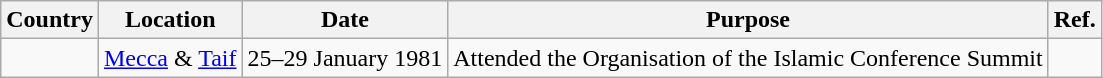<table class="wikitable">
<tr>
<th>Country</th>
<th>Location</th>
<th>Date</th>
<th>Purpose</th>
<th>Ref.</th>
</tr>
<tr>
<td></td>
<td><a href='#'>Mecca</a> & <a href='#'>Taif</a></td>
<td>25–29 January 1981</td>
<td>Attended the Organisation of the Islamic Conference Summit</td>
<td></td>
</tr>
</table>
